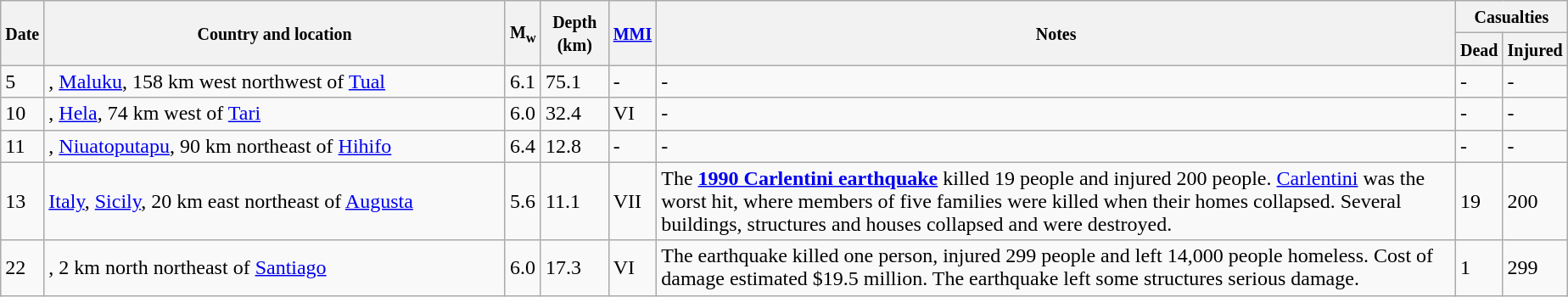<table class="wikitable sortable" style="border:1px black; margin-left:1em;">
<tr>
<th rowspan="2"><small>Date</small></th>
<th rowspan="2" style="width: 355px"><small>Country and location</small></th>
<th rowspan="2"><small>M<sub>w</sub></small></th>
<th rowspan="2"><small>Depth (km)</small></th>
<th rowspan="2"><small><a href='#'>MMI</a></small></th>
<th rowspan="2" class="unsortable"><small>Notes</small></th>
<th colspan="2"><small>Casualties</small></th>
</tr>
<tr>
<th><small>Dead</small></th>
<th><small>Injured</small></th>
</tr>
<tr>
<td>5</td>
<td>, <a href='#'>Maluku</a>, 158 km west northwest of <a href='#'>Tual</a></td>
<td>6.1</td>
<td>75.1</td>
<td>-</td>
<td>-</td>
<td>-</td>
<td>-</td>
</tr>
<tr>
<td>10</td>
<td>, <a href='#'>Hela</a>, 74 km west of <a href='#'>Tari</a></td>
<td>6.0</td>
<td>32.4</td>
<td>VI</td>
<td>-</td>
<td>-</td>
<td>-</td>
</tr>
<tr>
<td>11</td>
<td>, <a href='#'>Niuatoputapu</a>, 90 km northeast of <a href='#'>Hihifo</a></td>
<td>6.4</td>
<td>12.8</td>
<td>-</td>
<td>-</td>
<td>-</td>
<td>-</td>
</tr>
<tr>
<td>13</td>
<td> <a href='#'>Italy</a>, <a href='#'>Sicily</a>, 20 km east northeast of <a href='#'>Augusta</a></td>
<td>5.6</td>
<td>11.1</td>
<td>VII</td>
<td>The <strong><a href='#'>1990 Carlentini earthquake</a></strong> killed 19 people and injured 200 people. <a href='#'>Carlentini</a> was the worst hit, where members of five families were killed when their homes collapsed. Several buildings, structures and houses collapsed and were destroyed.</td>
<td>19</td>
<td>200</td>
</tr>
<tr>
<td>22</td>
<td>, 2 km north northeast of <a href='#'>Santiago</a></td>
<td>6.0</td>
<td>17.3</td>
<td>VI</td>
<td>The earthquake killed one person, injured 299 people and left 14,000 people homeless. Cost of damage estimated $19.5 million. The earthquake left some structures serious damage.</td>
<td>1</td>
<td>299</td>
</tr>
<tr>
</tr>
</table>
